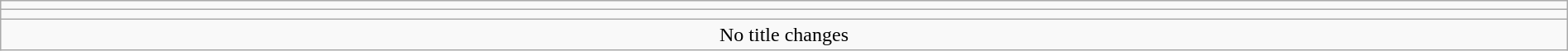<table class="wikitable" style="text-align:center; width:100%;">
<tr>
<td colspan="5"></td>
</tr>
<tr>
<td colspan="5"><strong></strong></td>
</tr>
<tr>
<td colspan="5">No title changes</td>
</tr>
</table>
